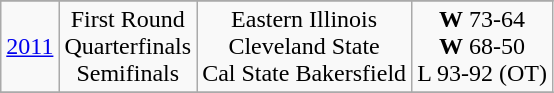<table class="wikitable" style="text-align:center">
<tr>
</tr>
<tr>
<td><a href='#'>2011</a></td>
<td>First Round<br>Quarterfinals<br>Semifinals</td>
<td>Eastern Illinois<br>Cleveland State<br>Cal State Bakersfield</td>
<td><strong>W</strong> 73-64<br><strong>W</strong> 68-50<br>L 93-92 (OT)</td>
</tr>
<tr>
</tr>
</table>
